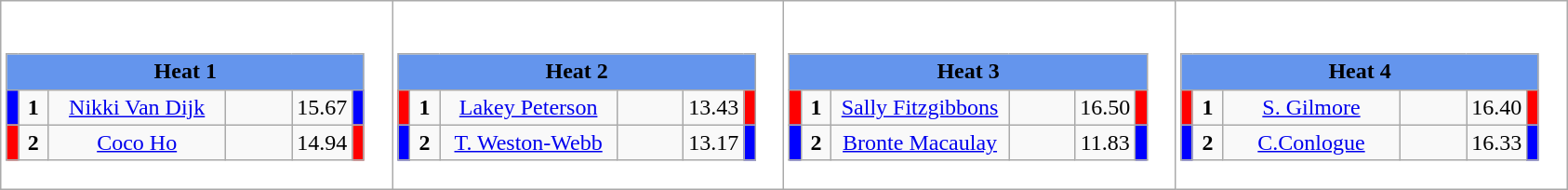<table class="wikitable" style="background:#fff;">
<tr>
<td><div><br><table class="wikitable">
<tr>
<td colspan="6"  style="text-align:center; background:#6495ed;"><strong>Heat 1</strong></td>
</tr>
<tr>
<td style="width:01px; background: #00f;"></td>
<td style="width:14px; text-align:center;"><strong>1</strong></td>
<td style="width:120px; text-align:center;"><a href='#'>Nikki Van Dijk</a></td>
<td style="width:40px; text-align:center;"></td>
<td style="width:20px; text-align:center;">15.67</td>
<td style="width:01px; background: #00f;"></td>
</tr>
<tr>
<td style="width:01px; background: #f00;"></td>
<td style="width:14px; text-align:center;"><strong>2</strong></td>
<td style="width:120px; text-align:center;"><a href='#'>Coco Ho</a></td>
<td style="width:40px; text-align:center;"></td>
<td style="width:20px; text-align:center;">14.94</td>
<td style="width:01px; background: #f00;"></td>
</tr>
</table>
</div></td>
<td><div><br><table class="wikitable">
<tr>
<td colspan="6"  style="text-align:center; background:#6495ed;"><strong>Heat 2</strong></td>
</tr>
<tr>
<td style="width:01px; background: #f00;"></td>
<td style="width:14px; text-align:center;"><strong>1</strong></td>
<td style="width:120px; text-align:center;"><a href='#'>Lakey Peterson</a></td>
<td style="width:40px; text-align:center;"></td>
<td style="width:20px; text-align:center;">13.43</td>
<td style="width:01px; background: #f00;"></td>
</tr>
<tr>
<td style="width:01px; background: #00f;"></td>
<td style="width:14px; text-align:center;"><strong>2</strong></td>
<td style="width:120px; text-align:center;"><a href='#'>T. Weston-Webb</a></td>
<td style="width:40px; text-align:center;"></td>
<td style="width:20px; text-align:center;">13.17</td>
<td style="width:01px; background: #00f;"></td>
</tr>
</table>
</div></td>
<td><div><br><table class="wikitable">
<tr>
<td colspan="6"  style="text-align:center; background:#6495ed;"><strong>Heat 3</strong></td>
</tr>
<tr>
<td style="width:01px; background: #f00;"></td>
<td style="width:14px; text-align:center;"><strong>1</strong></td>
<td style="width:120px; text-align:center;"><a href='#'>Sally Fitzgibbons</a></td>
<td style="width:40px; text-align:center;"></td>
<td style="width:20px; text-align:center;">16.50</td>
<td style="width:01px; background: #f00;"></td>
</tr>
<tr>
<td style="width:01px; background: #00f;"></td>
<td style="width:14px; text-align:center;"><strong>2</strong></td>
<td style="width:120px; text-align:center;"><a href='#'>Bronte Macaulay</a></td>
<td style="width:40px; text-align:center;"></td>
<td style="width:20px; text-align:center;">11.83</td>
<td style="width:01px; background: #00f;"></td>
</tr>
</table>
</div></td>
<td><div><br><table class="wikitable">
<tr>
<td colspan="6"  style="text-align:center; background:#6495ed;"><strong>Heat 4</strong></td>
</tr>
<tr>
<td style="width:01px; background: #f00;"></td>
<td style="width:14px; text-align:center;"><strong>1</strong></td>
<td style="width:120px; text-align:center;"><a href='#'>S. Gilmore</a></td>
<td style="width:40px; text-align:center;"></td>
<td style="width:20px; text-align:center;">16.40</td>
<td style="width:01px; background: #f00;"></td>
</tr>
<tr>
<td style="width:01px; background: #00f;"></td>
<td style="width:14px; text-align:center;"><strong>2</strong></td>
<td style="width:120px; text-align:center;"><a href='#'>C.Conlogue</a></td>
<td style="width:40px; text-align:center;"></td>
<td style="width:20px; text-align:center;">16.33</td>
<td style="width:01px; background: #00f;"></td>
</tr>
</table>
</div></td>
</tr>
</table>
